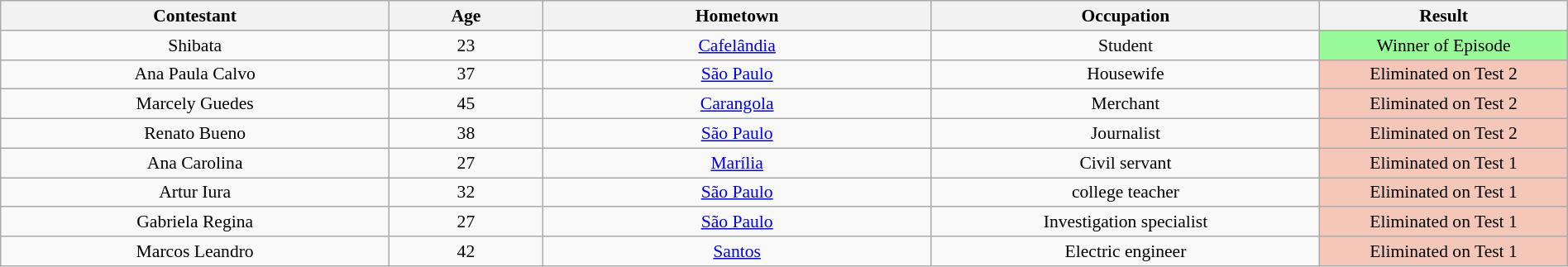<table class="wikitable sortable" style="text-align:center; font-size:90%; width:100%;">
<tr>
<th width="200px">Contestant</th>
<th width="075px">Age</th>
<th width="200px">Hometown</th>
<th width="200px">Occupation</th>
<th width="125px">Result</th>
</tr>
<tr>
<td> Shibata</td>
<td>23</td>
<td><a href='#'>Cafelândia</a></td>
<td>Student</td>
<td bgcolor=98FB98>Winner of Episode</td>
</tr>
<tr>
<td>Ana Paula Calvo</td>
<td>37</td>
<td><a href='#'>São Paulo</a></td>
<td>Housewife</td>
<td bgcolor=F4C7B8>Eliminated on Test 2</td>
</tr>
<tr>
<td>Marcely Guedes</td>
<td>45</td>
<td><a href='#'>Carangola</a></td>
<td>Merchant</td>
<td bgcolor=F4C7B8>Eliminated on Test 2</td>
</tr>
<tr>
<td>Renato Bueno</td>
<td>38</td>
<td><a href='#'>São Paulo</a></td>
<td>Journalist</td>
<td bgcolor=F4C7B8>Eliminated on Test 2</td>
</tr>
<tr>
<td>Ana Carolina </td>
<td>27</td>
<td><a href='#'>Marília</a></td>
<td>Civil servant</td>
<td bgcolor=F4C7B8>Eliminated on Test 1</td>
</tr>
<tr>
<td>Artur Iura</td>
<td>32</td>
<td><a href='#'>São Paulo</a></td>
<td> college teacher</td>
<td bgcolor=F4C7B8>Eliminated on Test 1</td>
</tr>
<tr>
<td>Gabriela Regina</td>
<td>27</td>
<td><a href='#'>São Paulo</a></td>
<td>Investigation specialist</td>
<td bgcolor=F4C7B8>Eliminated on Test 1</td>
</tr>
<tr>
<td>Marcos Leandro</td>
<td>42</td>
<td><a href='#'>Santos</a></td>
<td>Electric engineer</td>
<td bgcolor=F4C7B8>Eliminated on Test 1</td>
</tr>
</table>
